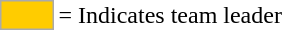<table>
<tr>
<td style="background-color:#FFCC00; border:1px solid #aaaaaa; width:2em;"></td>
<td>= Indicates team leader</td>
</tr>
</table>
